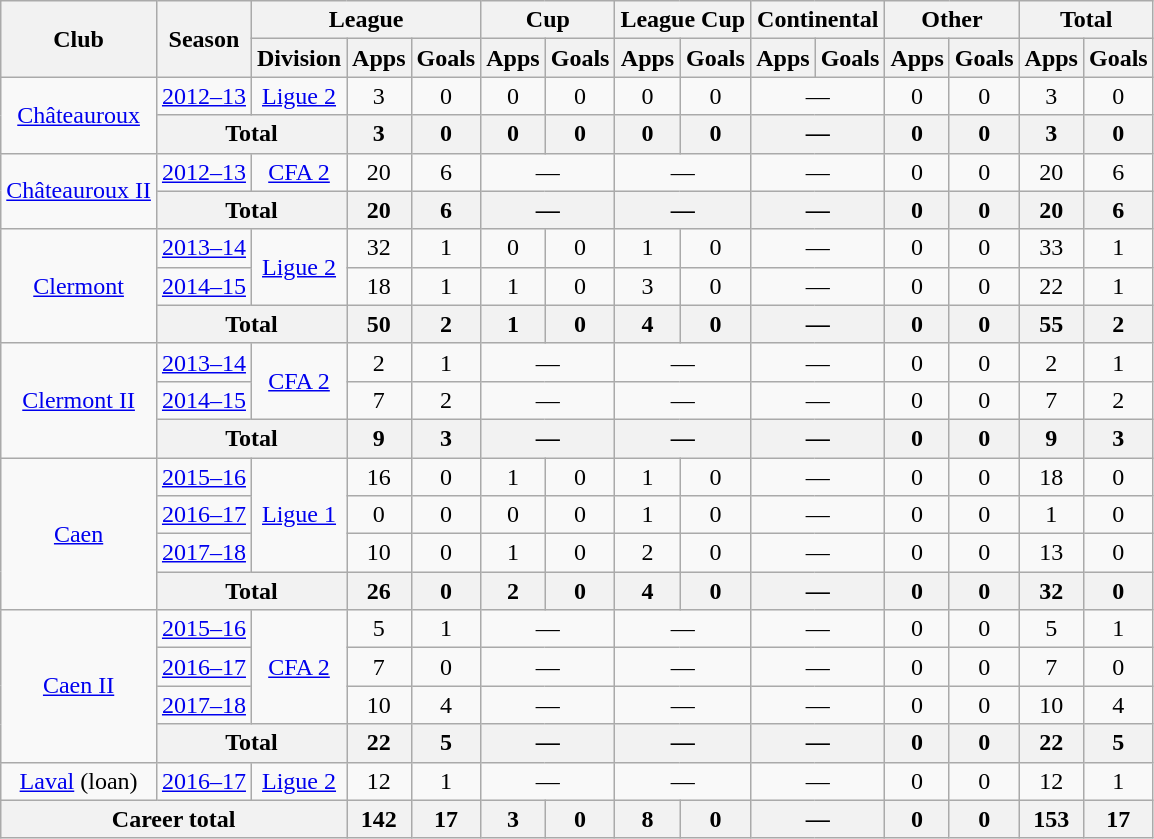<table class="wikitable" style="text-align:center">
<tr>
<th rowspan=2>Club</th>
<th rowspan=2>Season</th>
<th colspan=3>League</th>
<th colspan=2>Cup</th>
<th colspan=2>League Cup</th>
<th colspan=2>Continental</th>
<th colspan=2>Other</th>
<th colspan=2>Total</th>
</tr>
<tr>
<th>Division</th>
<th>Apps</th>
<th>Goals</th>
<th>Apps</th>
<th>Goals</th>
<th>Apps</th>
<th>Goals</th>
<th>Apps</th>
<th>Goals</th>
<th>Apps</th>
<th>Goals</th>
<th>Apps</th>
<th>Goals</th>
</tr>
<tr>
<td rowspan=2><a href='#'>Châteauroux</a></td>
<td><a href='#'>2012–13</a></td>
<td><a href='#'>Ligue 2</a></td>
<td>3</td>
<td>0</td>
<td>0</td>
<td>0</td>
<td>0</td>
<td>0</td>
<td colspan=2>—</td>
<td>0</td>
<td>0</td>
<td>3</td>
<td>0</td>
</tr>
<tr>
<th colspan=2>Total</th>
<th>3</th>
<th>0</th>
<th>0</th>
<th>0</th>
<th>0</th>
<th>0</th>
<th colspan=2>—</th>
<th>0</th>
<th>0</th>
<th>3</th>
<th>0</th>
</tr>
<tr>
<td rowspan=2><a href='#'>Châteauroux II</a></td>
<td><a href='#'>2012–13</a></td>
<td><a href='#'>CFA 2</a></td>
<td>20</td>
<td>6</td>
<td colspan=2>—</td>
<td colspan=2>—</td>
<td colspan=2>—</td>
<td>0</td>
<td>0</td>
<td>20</td>
<td>6</td>
</tr>
<tr>
<th colspan=2>Total</th>
<th>20</th>
<th>6</th>
<th colspan=2>—</th>
<th colspan=2>—</th>
<th colspan=2>—</th>
<th>0</th>
<th>0</th>
<th>20</th>
<th>6</th>
</tr>
<tr>
<td rowspan=3><a href='#'>Clermont</a></td>
<td><a href='#'>2013–14</a></td>
<td rowspan=2><a href='#'>Ligue 2</a></td>
<td>32</td>
<td>1</td>
<td>0</td>
<td>0</td>
<td>1</td>
<td>0</td>
<td colspan=2>—</td>
<td>0</td>
<td>0</td>
<td>33</td>
<td>1</td>
</tr>
<tr>
<td><a href='#'>2014–15</a></td>
<td>18</td>
<td>1</td>
<td>1</td>
<td>0</td>
<td>3</td>
<td>0</td>
<td colspan=2>—</td>
<td>0</td>
<td>0</td>
<td>22</td>
<td>1</td>
</tr>
<tr>
<th colspan=2>Total</th>
<th>50</th>
<th>2</th>
<th>1</th>
<th>0</th>
<th>4</th>
<th>0</th>
<th colspan=2>—</th>
<th>0</th>
<th>0</th>
<th>55</th>
<th>2</th>
</tr>
<tr>
<td rowspan=3><a href='#'>Clermont II</a></td>
<td><a href='#'>2013–14</a></td>
<td rowspan=2><a href='#'>CFA 2</a></td>
<td>2</td>
<td>1</td>
<td colspan=2>—</td>
<td colspan=2>—</td>
<td colspan=2>—</td>
<td>0</td>
<td>0</td>
<td>2</td>
<td>1</td>
</tr>
<tr>
<td><a href='#'>2014–15</a></td>
<td>7</td>
<td>2</td>
<td colspan=2>—</td>
<td colspan=2>—</td>
<td colspan=2>—</td>
<td>0</td>
<td>0</td>
<td>7</td>
<td>2</td>
</tr>
<tr>
<th colspan=2>Total</th>
<th>9</th>
<th>3</th>
<th colspan=2>—</th>
<th colspan=2>—</th>
<th colspan=2>—</th>
<th>0</th>
<th>0</th>
<th>9</th>
<th>3</th>
</tr>
<tr>
<td rowspan=4><a href='#'>Caen</a></td>
<td><a href='#'>2015–16</a></td>
<td rowspan=3><a href='#'>Ligue 1</a></td>
<td>16</td>
<td>0</td>
<td>1</td>
<td>0</td>
<td>1</td>
<td>0</td>
<td colspan=2>—</td>
<td>0</td>
<td>0</td>
<td>18</td>
<td>0</td>
</tr>
<tr>
<td><a href='#'>2016–17</a></td>
<td>0</td>
<td>0</td>
<td>0</td>
<td>0</td>
<td>1</td>
<td>0</td>
<td colspan=2>—</td>
<td>0</td>
<td>0</td>
<td>1</td>
<td>0</td>
</tr>
<tr>
<td><a href='#'>2017–18</a></td>
<td>10</td>
<td>0</td>
<td>1</td>
<td>0</td>
<td>2</td>
<td>0</td>
<td colspan=2>—</td>
<td>0</td>
<td>0</td>
<td>13</td>
<td>0</td>
</tr>
<tr>
<th colspan=2>Total</th>
<th>26</th>
<th>0</th>
<th>2</th>
<th>0</th>
<th>4</th>
<th>0</th>
<th colspan=2>—</th>
<th>0</th>
<th>0</th>
<th>32</th>
<th>0</th>
</tr>
<tr>
<td rowspan=4><a href='#'>Caen II</a></td>
<td><a href='#'>2015–16</a></td>
<td rowspan=3><a href='#'>CFA 2</a></td>
<td>5</td>
<td>1</td>
<td colspan=2>—</td>
<td colspan=2>—</td>
<td colspan=2>—</td>
<td>0</td>
<td>0</td>
<td>5</td>
<td>1</td>
</tr>
<tr>
<td><a href='#'>2016–17</a></td>
<td>7</td>
<td>0</td>
<td colspan=2>—</td>
<td colspan=2>—</td>
<td colspan=2>—</td>
<td>0</td>
<td>0</td>
<td>7</td>
<td>0</td>
</tr>
<tr>
<td><a href='#'>2017–18</a></td>
<td>10</td>
<td>4</td>
<td colspan=2>—</td>
<td colspan=2>—</td>
<td colspan=2>—</td>
<td>0</td>
<td>0</td>
<td>10</td>
<td>4</td>
</tr>
<tr>
<th colspan=2>Total</th>
<th>22</th>
<th>5</th>
<th colspan=2>—</th>
<th colspan=2>—</th>
<th colspan=2>—</th>
<th>0</th>
<th>0</th>
<th>22</th>
<th>5</th>
</tr>
<tr>
<td><a href='#'>Laval</a> (loan)</td>
<td><a href='#'>2016–17</a></td>
<td><a href='#'>Ligue 2</a></td>
<td>12</td>
<td>1</td>
<td colspan=2>—</td>
<td colspan=2>—</td>
<td colspan=2>—</td>
<td>0</td>
<td>0</td>
<td>12</td>
<td>1</td>
</tr>
<tr>
<th colspan=3>Career total</th>
<th>142</th>
<th>17</th>
<th>3</th>
<th>0</th>
<th>8</th>
<th>0</th>
<th colspan=2>—</th>
<th>0</th>
<th>0</th>
<th>153</th>
<th>17</th>
</tr>
</table>
